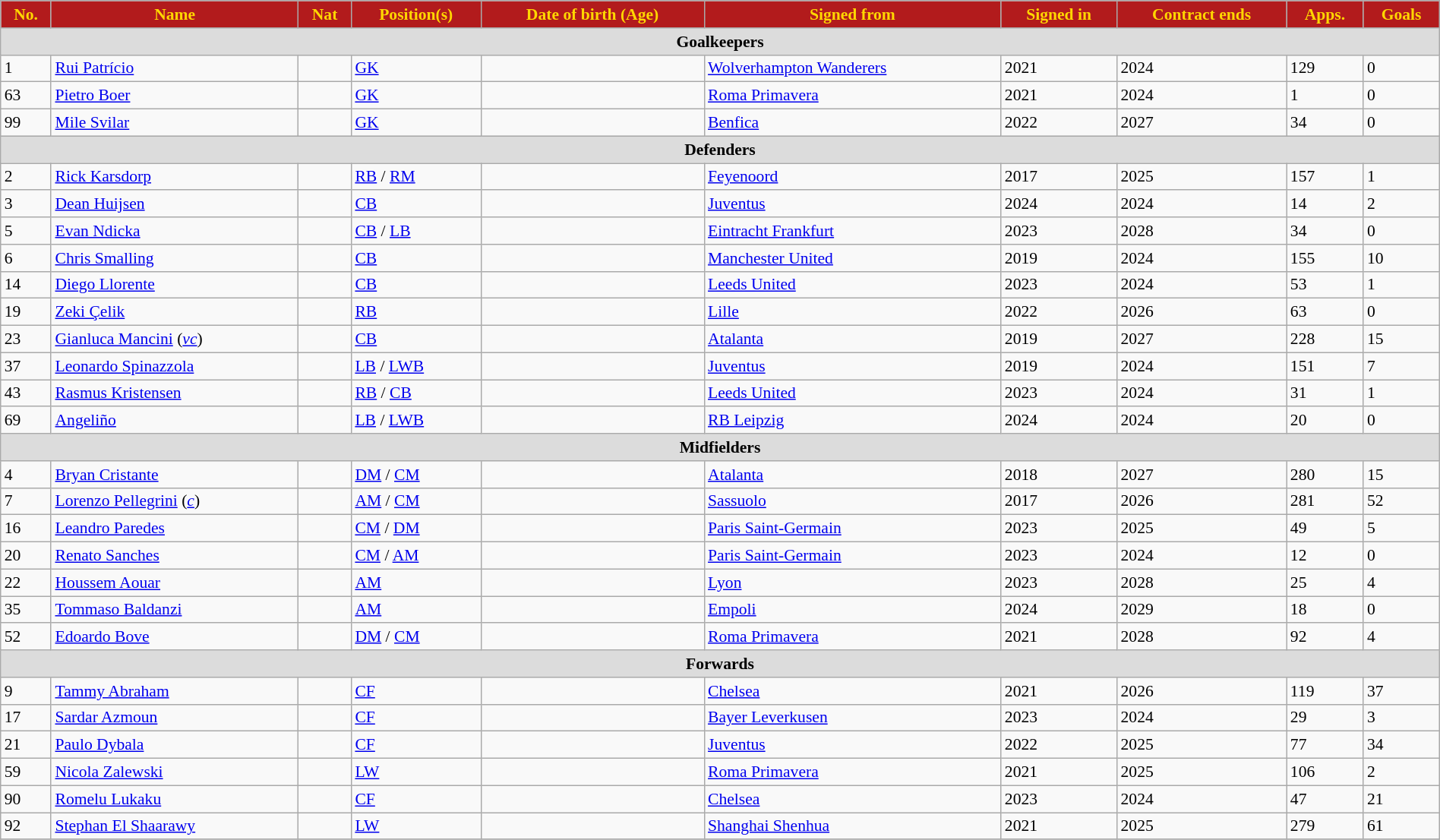<table class="wikitable" style="text-align:left; font-size:90%; width:100%;">
<tr>
<th style="background:#B21B1C; color:#FFD700; text-align:center;">No.</th>
<th style="background:#B21B1C; color:#FFD700; text-align:center;">Name</th>
<th style="background:#B21B1C; color:#FFD700; text-align:center;">Nat</th>
<th style="background:#B21B1C; color:#FFD700; text-align:center;">Position(s)</th>
<th style="background:#B21B1C; color:#FFD700; text-align:center;">Date of birth (Age)</th>
<th style="background:#B21B1C; color:#FFD700; text-align:center;">Signed from</th>
<th style="background:#B21B1C; color:#FFD700; text-align:center;">Signed in</th>
<th style="background:#B21B1C; color:#FFD700; text-align:center;">Contract ends</th>
<th style="background:#B21B1C; color:#FFD700; text-align:center;">Apps.</th>
<th style="background:#B21B1C; color:#FFD700; text-align:center;">Goals</th>
</tr>
<tr>
<th colspan=10 style="background:#DCDCDC; text-align:center;">Goalkeepers</th>
</tr>
<tr>
<td>1</td>
<td><a href='#'>Rui Patrício</a></td>
<td></td>
<td><a href='#'>GK</a></td>
<td></td>
<td> <a href='#'>Wolverhampton Wanderers</a></td>
<td>2021</td>
<td>2024</td>
<td>129</td>
<td>0</td>
</tr>
<tr>
<td>63</td>
<td><a href='#'>Pietro Boer</a></td>
<td></td>
<td><a href='#'>GK</a></td>
<td></td>
<td> <a href='#'>Roma Primavera</a></td>
<td>2021</td>
<td>2024</td>
<td>1</td>
<td>0</td>
</tr>
<tr>
<td>99</td>
<td><a href='#'>Mile Svilar</a></td>
<td></td>
<td><a href='#'>GK</a></td>
<td></td>
<td> <a href='#'>Benfica</a></td>
<td>2022</td>
<td>2027</td>
<td>34</td>
<td>0</td>
</tr>
<tr>
<th colspan=10 style="background:#DCDCDC; text-align:center;">Defenders</th>
</tr>
<tr>
<td>2</td>
<td><a href='#'>Rick Karsdorp</a></td>
<td></td>
<td><a href='#'>RB</a> / <a href='#'>RM</a></td>
<td></td>
<td> <a href='#'>Feyenoord</a></td>
<td>2017</td>
<td>2025</td>
<td>157</td>
<td>1</td>
</tr>
<tr>
<td>3</td>
<td><a href='#'>Dean Huijsen</a></td>
<td></td>
<td><a href='#'>CB</a></td>
<td></td>
<td> <a href='#'>Juventus</a></td>
<td>2024</td>
<td>2024</td>
<td>14</td>
<td>2</td>
</tr>
<tr>
<td>5</td>
<td><a href='#'>Evan Ndicka</a></td>
<td></td>
<td><a href='#'>CB</a> / <a href='#'>LB</a></td>
<td></td>
<td> <a href='#'>Eintracht Frankfurt</a></td>
<td>2023</td>
<td>2028</td>
<td>34</td>
<td>0</td>
</tr>
<tr>
<td>6</td>
<td><a href='#'>Chris Smalling</a></td>
<td></td>
<td><a href='#'>CB</a></td>
<td></td>
<td> <a href='#'>Manchester United</a></td>
<td>2019</td>
<td>2024</td>
<td>155</td>
<td>10</td>
</tr>
<tr>
<td>14</td>
<td><a href='#'>Diego Llorente</a></td>
<td></td>
<td><a href='#'>CB</a></td>
<td></td>
<td> <a href='#'>Leeds United</a></td>
<td>2023</td>
<td>2024</td>
<td>53</td>
<td>1</td>
</tr>
<tr>
<td>19</td>
<td><a href='#'>Zeki Çelik</a></td>
<td></td>
<td><a href='#'>RB</a></td>
<td></td>
<td> <a href='#'>Lille</a></td>
<td>2022</td>
<td>2026</td>
<td>63</td>
<td>0</td>
</tr>
<tr>
<td>23</td>
<td><a href='#'>Gianluca Mancini</a> (<em><a href='#'>vc</a></em>)</td>
<td></td>
<td><a href='#'>CB</a></td>
<td></td>
<td> <a href='#'>Atalanta</a></td>
<td>2019</td>
<td>2027</td>
<td>228</td>
<td>15</td>
</tr>
<tr>
<td>37</td>
<td><a href='#'>Leonardo Spinazzola</a></td>
<td></td>
<td><a href='#'>LB</a> / <a href='#'>LWB</a></td>
<td></td>
<td> <a href='#'>Juventus</a></td>
<td>2019</td>
<td>2024</td>
<td>151</td>
<td>7</td>
</tr>
<tr>
<td>43</td>
<td><a href='#'>Rasmus Kristensen</a></td>
<td></td>
<td><a href='#'>RB</a> / <a href='#'>CB</a></td>
<td></td>
<td> <a href='#'>Leeds United</a></td>
<td>2023</td>
<td>2024</td>
<td>31</td>
<td>1</td>
</tr>
<tr>
<td>69</td>
<td><a href='#'>Angeliño</a></td>
<td></td>
<td><a href='#'>LB</a> / <a href='#'>LWB</a></td>
<td></td>
<td> <a href='#'>RB Leipzig</a></td>
<td>2024</td>
<td>2024</td>
<td>20</td>
<td>0</td>
</tr>
<tr>
<th colspan=10 style="background:#DCDCDC; text-align:center;">Midfielders</th>
</tr>
<tr>
<td>4</td>
<td><a href='#'>Bryan Cristante</a></td>
<td></td>
<td><a href='#'>DM</a> / <a href='#'>CM</a></td>
<td></td>
<td> <a href='#'>Atalanta</a></td>
<td>2018</td>
<td>2027</td>
<td>280</td>
<td>15</td>
</tr>
<tr>
<td>7</td>
<td><a href='#'>Lorenzo Pellegrini</a> (<em><a href='#'>c</a></em>)</td>
<td></td>
<td><a href='#'>AM</a> / <a href='#'>CM</a></td>
<td></td>
<td> <a href='#'>Sassuolo</a></td>
<td>2017</td>
<td>2026</td>
<td>281</td>
<td>52</td>
</tr>
<tr>
<td>16</td>
<td><a href='#'>Leandro Paredes</a></td>
<td></td>
<td><a href='#'>CM</a> / <a href='#'>DM</a></td>
<td></td>
<td> <a href='#'>Paris Saint-Germain</a></td>
<td>2023</td>
<td>2025</td>
<td>49</td>
<td>5</td>
</tr>
<tr>
<td>20</td>
<td><a href='#'>Renato Sanches</a></td>
<td></td>
<td><a href='#'>CM</a> / <a href='#'>AM</a></td>
<td></td>
<td> <a href='#'>Paris Saint-Germain</a></td>
<td>2023</td>
<td>2024</td>
<td>12</td>
<td>0</td>
</tr>
<tr>
<td>22</td>
<td><a href='#'>Houssem Aouar</a></td>
<td></td>
<td><a href='#'>AM</a></td>
<td></td>
<td> <a href='#'>Lyon</a></td>
<td>2023</td>
<td>2028</td>
<td>25</td>
<td>4</td>
</tr>
<tr>
<td>35</td>
<td><a href='#'>Tommaso Baldanzi</a></td>
<td></td>
<td><a href='#'>AM</a></td>
<td></td>
<td> <a href='#'>Empoli</a></td>
<td>2024</td>
<td>2029</td>
<td>18</td>
<td>0</td>
</tr>
<tr>
<td>52</td>
<td><a href='#'>Edoardo Bove</a></td>
<td></td>
<td><a href='#'>DM</a> / <a href='#'>CM</a></td>
<td></td>
<td> <a href='#'>Roma Primavera</a></td>
<td>2021</td>
<td>2028</td>
<td>92</td>
<td>4</td>
</tr>
<tr>
<th colspan=10 style="background:#DCDCDC; text-align:center;">Forwards</th>
</tr>
<tr>
<td>9</td>
<td><a href='#'>Tammy Abraham</a></td>
<td></td>
<td><a href='#'>CF</a></td>
<td></td>
<td> <a href='#'>Chelsea</a></td>
<td>2021</td>
<td>2026</td>
<td>119</td>
<td>37</td>
</tr>
<tr>
<td>17</td>
<td><a href='#'>Sardar Azmoun</a></td>
<td></td>
<td><a href='#'>CF</a></td>
<td></td>
<td> <a href='#'>Bayer Leverkusen</a></td>
<td>2023</td>
<td>2024</td>
<td>29</td>
<td>3</td>
</tr>
<tr>
<td>21</td>
<td><a href='#'>Paulo Dybala</a></td>
<td></td>
<td><a href='#'>CF</a></td>
<td></td>
<td> <a href='#'>Juventus</a></td>
<td>2022</td>
<td>2025</td>
<td>77</td>
<td>34</td>
</tr>
<tr>
<td>59</td>
<td><a href='#'>Nicola Zalewski</a></td>
<td></td>
<td><a href='#'>LW</a></td>
<td></td>
<td> <a href='#'>Roma Primavera</a></td>
<td>2021</td>
<td>2025</td>
<td>106</td>
<td>2</td>
</tr>
<tr>
<td>90</td>
<td><a href='#'>Romelu Lukaku</a></td>
<td></td>
<td><a href='#'>CF</a></td>
<td></td>
<td> <a href='#'>Chelsea</a></td>
<td>2023</td>
<td>2024</td>
<td>47</td>
<td>21</td>
</tr>
<tr>
<td>92</td>
<td><a href='#'>Stephan El Shaarawy</a></td>
<td></td>
<td><a href='#'>LW</a></td>
<td></td>
<td> <a href='#'>Shanghai Shenhua</a></td>
<td>2021</td>
<td>2025</td>
<td>279</td>
<td>61</td>
</tr>
<tr>
</tr>
</table>
